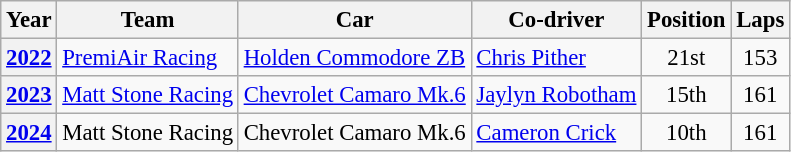<table class="wikitable" style="font-size: 95%;">
<tr>
<th>Year</th>
<th>Team</th>
<th>Car</th>
<th>Co-driver</th>
<th>Position</th>
<th>Laps</th>
</tr>
<tr>
<th><a href='#'>2022</a></th>
<td><a href='#'>PremiAir Racing</a></td>
<td><a href='#'>Holden Commodore ZB</a></td>
<td> <a href='#'>Chris Pither</a></td>
<td align="center">21st</td>
<td align="center">153</td>
</tr>
<tr>
<th><a href='#'>2023</a></th>
<td><a href='#'>Matt Stone Racing</a></td>
<td><a href='#'>Chevrolet Camaro Mk.6</a></td>
<td> <a href='#'>Jaylyn Robotham</a></td>
<td align="center">15th</td>
<td align="center">161</td>
</tr>
<tr>
<th><a href='#'>2024</a></th>
<td>Matt Stone Racing</td>
<td>Chevrolet Camaro Mk.6</td>
<td> <a href='#'>Cameron Crick</a></td>
<td align="center">10th</td>
<td align="center">161</td>
</tr>
</table>
